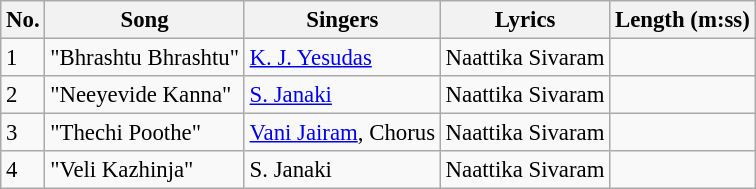<table class="wikitable" style="font-size:95%;">
<tr>
<th>No.</th>
<th>Song</th>
<th>Singers</th>
<th>Lyrics</th>
<th>Length (m:ss)</th>
</tr>
<tr>
<td>1</td>
<td>"Bhrashtu Bhrashtu"</td>
<td><a href='#'>K. J. Yesudas</a></td>
<td>Naattika Sivaram</td>
<td></td>
</tr>
<tr>
<td>2</td>
<td>"Neeyevide Kanna"</td>
<td><a href='#'>S. Janaki</a></td>
<td>Naattika Sivaram</td>
<td></td>
</tr>
<tr>
<td>3</td>
<td>"Thechi Poothe"</td>
<td><a href='#'>Vani Jairam</a>, Chorus</td>
<td>Naattika Sivaram</td>
<td></td>
</tr>
<tr>
<td>4</td>
<td>"Veli Kazhinja"</td>
<td>S. Janaki</td>
<td>Naattika Sivaram</td>
<td></td>
</tr>
</table>
